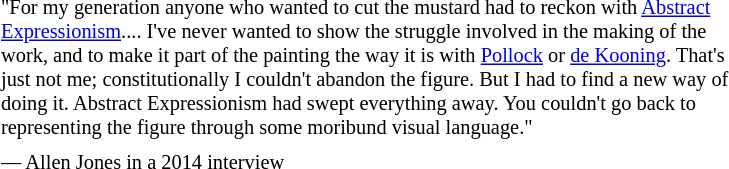<table class="toccolours" style="float: left; margin-left: 0em; margin-right: 2em; font-size: 85%; background:offwhite; color:black; width:40em; max-width: 40%;" cellspacing="5">
<tr>
<td style="text-align: left;">"For my generation anyone who wanted to cut the mustard had to reckon with <a href='#'>Abstract Expressionism</a>.... I've never wanted to show the struggle involved in the making of the work, and to make it part of the painting the way it is with <a href='#'>Pollock</a> or <a href='#'>de Kooning</a>. That's just not me; constitutionally I couldn't abandon the figure. But I had to find a new way of doing it. Abstract Expressionism had swept everything away. You couldn't go back to representing the figure through some moribund visual language."</td>
</tr>
<tr>
<td style="text-align: left;">— Allen Jones in a 2014 interview</td>
</tr>
</table>
